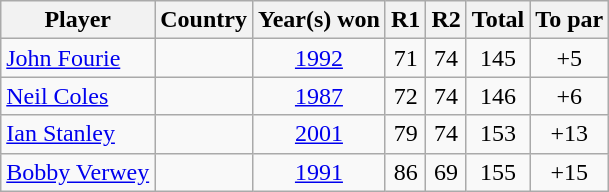<table class="wikitable" style="text-align:center">
<tr>
<th>Player</th>
<th>Country</th>
<th>Year(s) won</th>
<th>R1</th>
<th>R2</th>
<th>Total</th>
<th>To par</th>
</tr>
<tr>
<td align=left><a href='#'>John Fourie</a></td>
<td align=left></td>
<td><a href='#'>1992</a></td>
<td>71</td>
<td>74</td>
<td>145</td>
<td>+5</td>
</tr>
<tr>
<td align=left><a href='#'>Neil Coles</a></td>
<td align=left></td>
<td><a href='#'>1987</a></td>
<td>72</td>
<td>74</td>
<td>146</td>
<td>+6</td>
</tr>
<tr>
<td align=left><a href='#'>Ian Stanley</a></td>
<td align=left></td>
<td><a href='#'>2001</a></td>
<td>79</td>
<td>74</td>
<td>153</td>
<td>+13</td>
</tr>
<tr>
<td align=left><a href='#'>Bobby Verwey</a></td>
<td align=left></td>
<td><a href='#'>1991</a></td>
<td>86</td>
<td>69</td>
<td>155</td>
<td>+15</td>
</tr>
</table>
